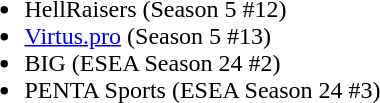<table cellspacing="20">
<tr>
<td valign="top" width="1000px"><br><ul><li>HellRaisers (Season 5 #12)</li><li><a href='#'>Virtus.pro</a> (Season 5 #13)</li><li>BIG (ESEA Season 24 #2)</li><li>PENTA Sports (ESEA Season 24 #3)</li></ul></td>
</tr>
<tr>
</tr>
</table>
